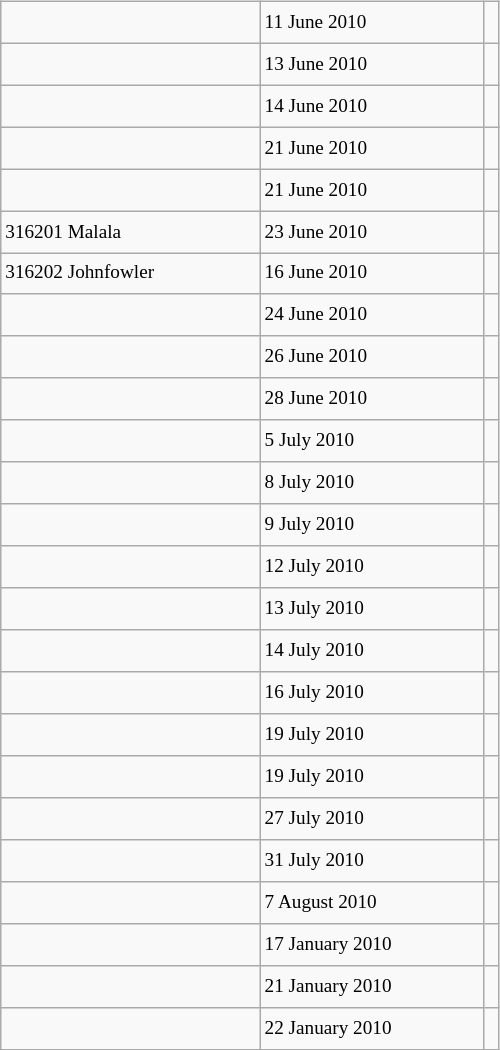<table class="wikitable" style="font-size: 80%; float: left; width: 26em; margin-right: 1em; height: 700px">
<tr>
<td></td>
<td>11 June 2010</td>
<td></td>
</tr>
<tr>
<td></td>
<td>13 June 2010</td>
<td></td>
</tr>
<tr>
<td></td>
<td>14 June 2010</td>
<td></td>
</tr>
<tr>
<td></td>
<td>21 June 2010</td>
<td></td>
</tr>
<tr>
<td></td>
<td>21 June 2010</td>
<td></td>
</tr>
<tr>
<td>316201 Malala</td>
<td>23 June 2010</td>
<td></td>
</tr>
<tr>
<td>316202 Johnfowler</td>
<td>16 June 2010</td>
<td></td>
</tr>
<tr>
<td></td>
<td>24 June 2010</td>
<td></td>
</tr>
<tr>
<td></td>
<td>26 June 2010</td>
<td></td>
</tr>
<tr>
<td></td>
<td>28 June 2010</td>
<td></td>
</tr>
<tr>
<td></td>
<td>5 July 2010</td>
<td></td>
</tr>
<tr>
<td></td>
<td>8 July 2010</td>
<td></td>
</tr>
<tr>
<td></td>
<td>9 July 2010</td>
<td></td>
</tr>
<tr>
<td></td>
<td>12 July 2010</td>
<td></td>
</tr>
<tr>
<td></td>
<td>13 July 2010</td>
<td></td>
</tr>
<tr>
<td></td>
<td>14 July 2010</td>
<td></td>
</tr>
<tr>
<td></td>
<td>16 July 2010</td>
<td></td>
</tr>
<tr>
<td></td>
<td>19 July 2010</td>
<td></td>
</tr>
<tr>
<td></td>
<td>19 July 2010</td>
<td></td>
</tr>
<tr>
<td></td>
<td>27 July 2010</td>
<td></td>
</tr>
<tr>
<td></td>
<td>31 July 2010</td>
<td></td>
</tr>
<tr>
<td></td>
<td>7 August 2010</td>
<td></td>
</tr>
<tr>
<td></td>
<td>17 January 2010</td>
<td></td>
</tr>
<tr>
<td></td>
<td>21 January 2010</td>
<td></td>
</tr>
<tr>
<td></td>
<td>22 January 2010</td>
<td></td>
</tr>
</table>
